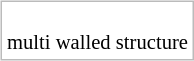<table style="float: right; border: 1px solid #BBB; margin: .46em 0 0 .2em;">
<tr style="font-size: 86%;">
<td valign="top"> <br>multi walled structure</td>
</tr>
</table>
